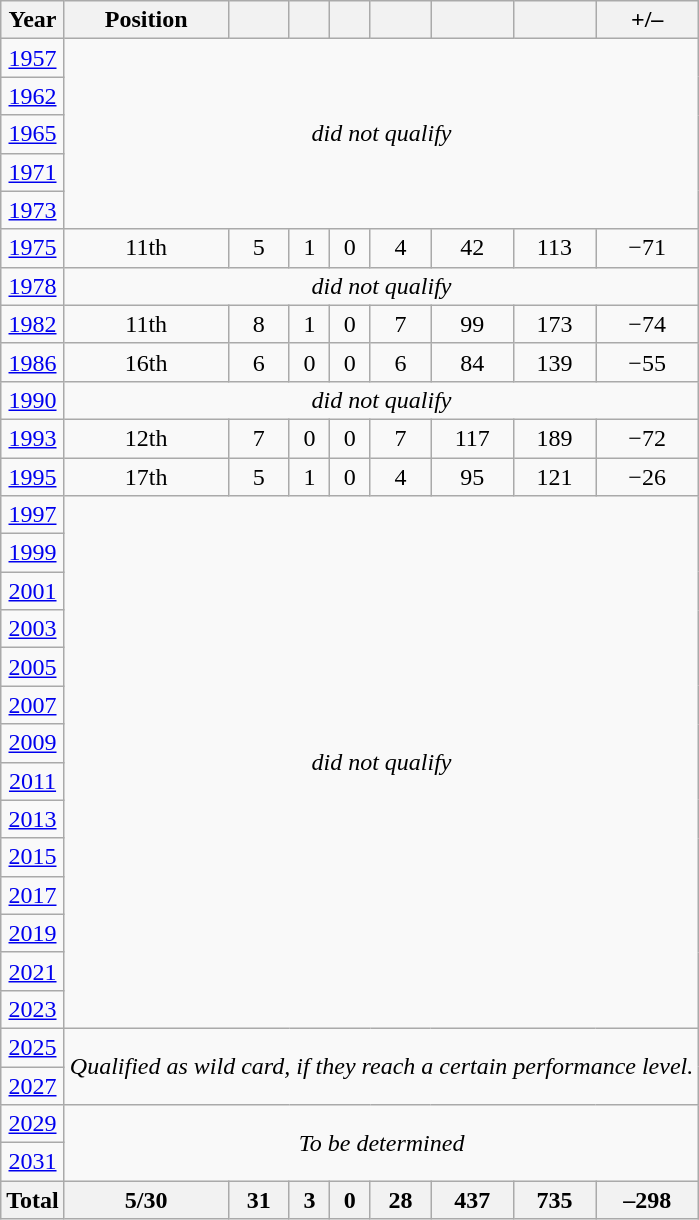<table class="wikitable" style="text-align: center;">
<tr>
<th>Year</th>
<th>Position</th>
<th></th>
<th></th>
<th></th>
<th></th>
<th></th>
<th></th>
<th>+/–</th>
</tr>
<tr>
<td> <a href='#'>1957</a></td>
<td colspan=8 rowspan=5><em>did not qualify</em></td>
</tr>
<tr>
<td> <a href='#'>1962</a></td>
</tr>
<tr>
<td> <a href='#'>1965</a></td>
</tr>
<tr>
<td> <a href='#'>1971</a></td>
</tr>
<tr>
<td> <a href='#'>1973</a></td>
</tr>
<tr>
<td> <a href='#'>1975</a></td>
<td>11th</td>
<td>5</td>
<td>1</td>
<td>0</td>
<td>4</td>
<td>42</td>
<td>113</td>
<td>−71</td>
</tr>
<tr>
<td> <a href='#'>1978</a></td>
<td colspan=8><em>did not qualify</em></td>
</tr>
<tr>
<td> <a href='#'>1982</a></td>
<td>11th</td>
<td>8</td>
<td>1</td>
<td>0</td>
<td>7</td>
<td>99</td>
<td>173</td>
<td>−74</td>
</tr>
<tr>
<td> <a href='#'>1986</a></td>
<td>16th</td>
<td>6</td>
<td>0</td>
<td>0</td>
<td>6</td>
<td>84</td>
<td>139</td>
<td>−55</td>
</tr>
<tr>
<td> <a href='#'>1990</a></td>
<td colspan=8><em>did not qualify</em></td>
</tr>
<tr>
<td> <a href='#'>1993</a></td>
<td>12th</td>
<td>7</td>
<td>0</td>
<td>0</td>
<td>7</td>
<td>117</td>
<td>189</td>
<td>−72</td>
</tr>
<tr>
<td> <a href='#'>1995</a></td>
<td>17th</td>
<td>5</td>
<td>1</td>
<td>0</td>
<td>4</td>
<td>95</td>
<td>121</td>
<td>−26</td>
</tr>
<tr>
<td> <a href='#'>1997</a></td>
<td colspan=8 rowspan=14><em>did not qualify</em></td>
</tr>
<tr>
<td> <a href='#'>1999</a></td>
</tr>
<tr>
<td> <a href='#'>2001</a></td>
</tr>
<tr>
<td> <a href='#'>2003</a></td>
</tr>
<tr>
<td> <a href='#'>2005</a></td>
</tr>
<tr>
<td> <a href='#'>2007</a></td>
</tr>
<tr>
<td> <a href='#'>2009</a></td>
</tr>
<tr>
<td> <a href='#'>2011</a></td>
</tr>
<tr>
<td> <a href='#'>2013</a></td>
</tr>
<tr>
<td> <a href='#'>2015</a></td>
</tr>
<tr>
<td> <a href='#'>2017</a></td>
</tr>
<tr>
<td> <a href='#'>2019</a></td>
</tr>
<tr>
<td> <a href='#'>2021</a></td>
</tr>
<tr>
<td> <a href='#'>2023</a></td>
</tr>
<tr>
<td> <a href='#'>2025</a></td>
<td align=center colspan=8 rowspan=2><em>Qualified as wild card, if they reach a certain performance level.</em></td>
</tr>
<tr>
<td> <a href='#'>2027</a></td>
</tr>
<tr>
<td> <a href='#'>2029</a></td>
<td align=center colspan=8 rowspan=2><em>To be determined</em></td>
</tr>
<tr>
<td> <a href='#'>2031</a></td>
</tr>
<tr>
<th>Total</th>
<th>5/30</th>
<th>31</th>
<th>3</th>
<th>0</th>
<th>28</th>
<th>437</th>
<th>735</th>
<th>–298</th>
</tr>
</table>
